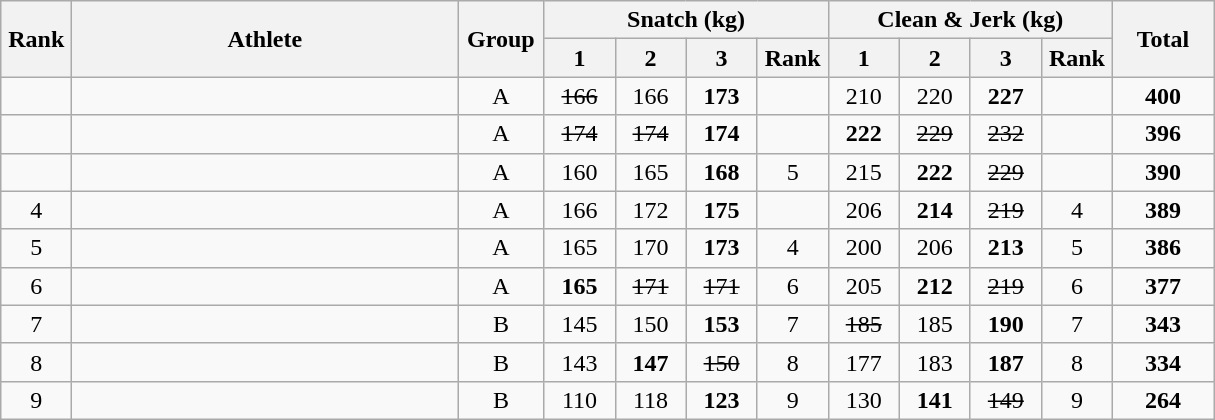<table class = "wikitable" style="text-align:center;">
<tr>
<th rowspan=2 width=40>Rank</th>
<th rowspan=2 width=250>Athlete</th>
<th rowspan=2 width=50>Group</th>
<th colspan=4>Snatch (kg)</th>
<th colspan=4>Clean & Jerk (kg)</th>
<th rowspan=2 width=60>Total</th>
</tr>
<tr>
<th width=40>1</th>
<th width=40>2</th>
<th width=40>3</th>
<th width=40>Rank</th>
<th width=40>1</th>
<th width=40>2</th>
<th width=40>3</th>
<th width=40>Rank</th>
</tr>
<tr>
<td></td>
<td align=left></td>
<td>A</td>
<td><s>166</s></td>
<td>166</td>
<td><strong>173</strong></td>
<td></td>
<td>210</td>
<td>220</td>
<td><strong>227</strong></td>
<td></td>
<td><strong>400</strong></td>
</tr>
<tr>
<td></td>
<td align=left></td>
<td>A</td>
<td><s>174</s></td>
<td><s>174</s></td>
<td><strong>174</strong></td>
<td></td>
<td><strong>222</strong></td>
<td><s>229</s></td>
<td><s>232</s></td>
<td></td>
<td><strong>396</strong></td>
</tr>
<tr>
<td></td>
<td align=left></td>
<td>A</td>
<td>160</td>
<td>165</td>
<td><strong>168</strong></td>
<td>5</td>
<td>215</td>
<td><strong>222</strong></td>
<td><s>229</s></td>
<td></td>
<td><strong>390</strong></td>
</tr>
<tr>
<td>4</td>
<td align=left></td>
<td>A</td>
<td>166</td>
<td>172</td>
<td><strong>175</strong></td>
<td></td>
<td>206</td>
<td><strong>214</strong></td>
<td><s>219</s></td>
<td>4</td>
<td><strong>389</strong></td>
</tr>
<tr>
<td>5</td>
<td align=left></td>
<td>A</td>
<td>165</td>
<td>170</td>
<td><strong>173</strong></td>
<td>4</td>
<td>200</td>
<td>206</td>
<td><strong>213</strong></td>
<td>5</td>
<td><strong>386</strong></td>
</tr>
<tr>
<td>6</td>
<td align=left></td>
<td>A</td>
<td><strong>165</strong></td>
<td><s>171</s></td>
<td><s>171</s></td>
<td>6</td>
<td>205</td>
<td><strong>212</strong></td>
<td><s>219</s></td>
<td>6</td>
<td><strong>377</strong></td>
</tr>
<tr>
<td>7</td>
<td align=left></td>
<td>B</td>
<td>145</td>
<td>150</td>
<td><strong>153</strong></td>
<td>7</td>
<td><s>185</s></td>
<td>185</td>
<td><strong>190</strong></td>
<td>7</td>
<td><strong>343</strong></td>
</tr>
<tr>
<td>8</td>
<td align=left></td>
<td>B</td>
<td>143</td>
<td><strong>147</strong></td>
<td><s>150</s></td>
<td>8</td>
<td>177</td>
<td>183</td>
<td><strong>187</strong></td>
<td>8</td>
<td><strong>334</strong></td>
</tr>
<tr>
<td>9</td>
<td align=left></td>
<td>B</td>
<td>110</td>
<td>118</td>
<td><strong>123</strong></td>
<td>9</td>
<td>130</td>
<td><strong>141</strong></td>
<td><s>149</s></td>
<td>9</td>
<td><strong>264</strong></td>
</tr>
</table>
